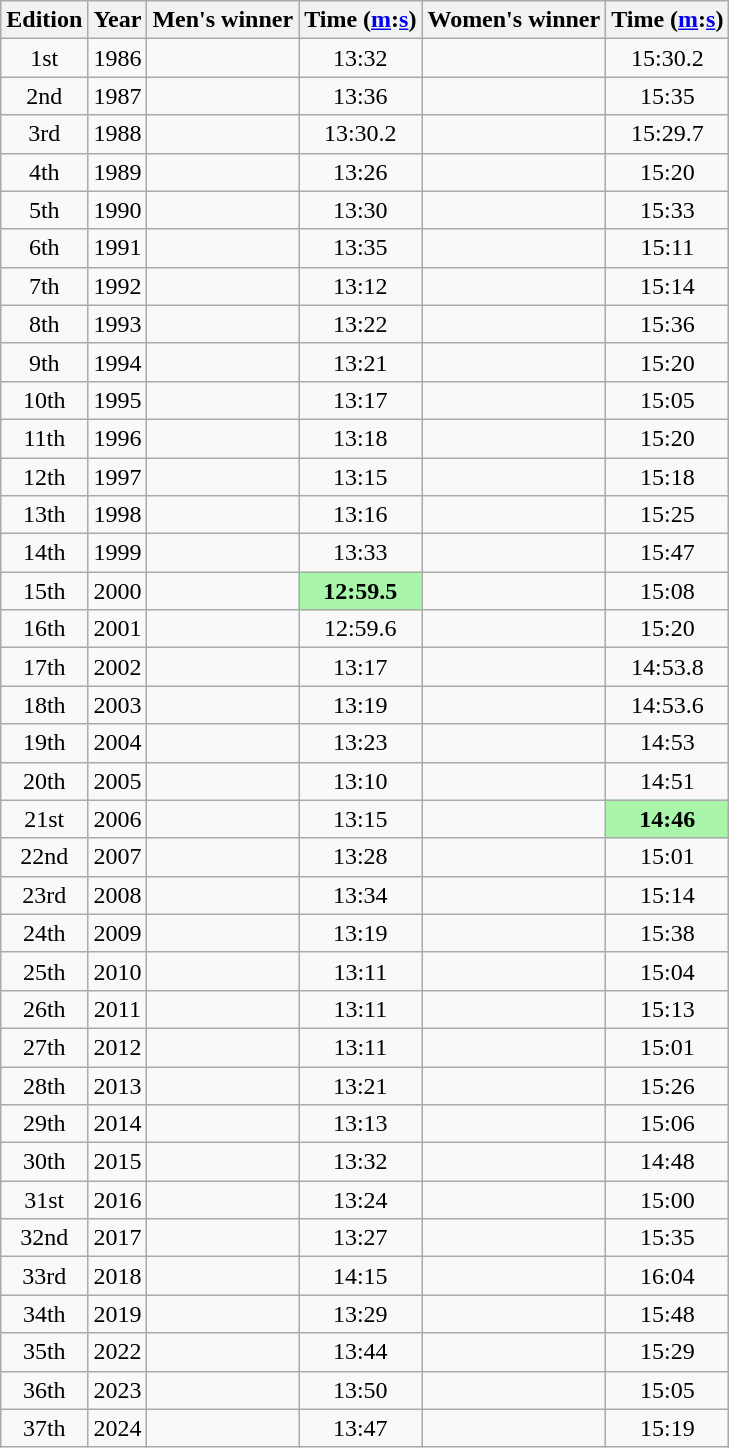<table class="wikitable sortable" style="text-align:center">
<tr>
<th class=unsortable>Edition</th>
<th>Year</th>
<th class=unsortable>Men's winner</th>
<th>Time (<a href='#'>m</a>:<a href='#'>s</a>)</th>
<th class=unsortable>Women's winner</th>
<th>Time (<a href='#'>m</a>:<a href='#'>s</a>)</th>
</tr>
<tr>
<td>1st</td>
<td>1986</td>
<td align=left></td>
<td>13:32</td>
<td align=left></td>
<td>15:30.2</td>
</tr>
<tr>
<td>2nd</td>
<td>1987</td>
<td align=left></td>
<td>13:36</td>
<td align=left></td>
<td>15:35</td>
</tr>
<tr>
<td>3rd</td>
<td>1988</td>
<td align=left></td>
<td>13:30.2</td>
<td align=left></td>
<td>15:29.7</td>
</tr>
<tr>
<td>4th</td>
<td>1989</td>
<td align=left></td>
<td>13:26</td>
<td align=left></td>
<td>15:20</td>
</tr>
<tr>
<td>5th</td>
<td>1990</td>
<td align=left></td>
<td>13:30</td>
<td align=left></td>
<td>15:33</td>
</tr>
<tr>
<td>6th</td>
<td>1991</td>
<td align=left></td>
<td>13:35</td>
<td align=left></td>
<td>15:11</td>
</tr>
<tr>
<td>7th</td>
<td>1992</td>
<td align=left></td>
<td>13:12</td>
<td align=left></td>
<td>15:14</td>
</tr>
<tr>
<td>8th</td>
<td>1993</td>
<td align=left></td>
<td>13:22</td>
<td align=left></td>
<td>15:36</td>
</tr>
<tr>
<td>9th</td>
<td>1994</td>
<td align=left></td>
<td>13:21</td>
<td align=left></td>
<td>15:20</td>
</tr>
<tr>
<td>10th</td>
<td>1995</td>
<td align=left></td>
<td>13:17</td>
<td align=left></td>
<td>15:05</td>
</tr>
<tr>
<td>11th</td>
<td>1996</td>
<td align=left></td>
<td>13:18</td>
<td align=left></td>
<td>15:20</td>
</tr>
<tr>
<td>12th</td>
<td>1997</td>
<td align=left></td>
<td>13:15</td>
<td align=left></td>
<td>15:18</td>
</tr>
<tr>
<td>13th</td>
<td>1998</td>
<td align=left></td>
<td>13:16</td>
<td align=left></td>
<td>15:25</td>
</tr>
<tr>
<td>14th</td>
<td>1999</td>
<td align=left></td>
<td>13:33</td>
<td align=left></td>
<td>15:47</td>
</tr>
<tr>
<td>15th</td>
<td>2000</td>
<td align=left></td>
<td bgcolor=#A9F5A9><strong>12:59.5</strong></td>
<td align=left></td>
<td>15:08</td>
</tr>
<tr>
<td>16th</td>
<td>2001</td>
<td align=left></td>
<td>12:59.6</td>
<td align=left></td>
<td>15:20</td>
</tr>
<tr>
<td>17th</td>
<td>2002</td>
<td align=left></td>
<td>13:17</td>
<td align=left></td>
<td>14:53.8</td>
</tr>
<tr>
<td>18th</td>
<td>2003</td>
<td align=left></td>
<td>13:19</td>
<td align=left></td>
<td>14:53.6</td>
</tr>
<tr>
<td>19th</td>
<td>2004</td>
<td align=left></td>
<td>13:23</td>
<td align=left></td>
<td>14:53</td>
</tr>
<tr>
<td>20th</td>
<td>2005</td>
<td align=left></td>
<td>13:10</td>
<td align=left></td>
<td>14:51</td>
</tr>
<tr>
<td>21st</td>
<td>2006</td>
<td align=left></td>
<td>13:15</td>
<td align=left></td>
<td bgcolor=#A9F5A9><strong>14:46</strong></td>
</tr>
<tr>
<td>22nd</td>
<td>2007</td>
<td align=left></td>
<td>13:28</td>
<td align=left></td>
<td>15:01</td>
</tr>
<tr>
<td>23rd</td>
<td>2008</td>
<td align=left></td>
<td>13:34</td>
<td align=left></td>
<td>15:14</td>
</tr>
<tr>
<td>24th</td>
<td>2009</td>
<td align=left></td>
<td>13:19</td>
<td align=left></td>
<td>15:38</td>
</tr>
<tr>
<td>25th</td>
<td>2010</td>
<td align=left></td>
<td>13:11</td>
<td align=left></td>
<td>15:04</td>
</tr>
<tr>
<td>26th</td>
<td>2011</td>
<td align=left></td>
<td>13:11</td>
<td align=left></td>
<td>15:13</td>
</tr>
<tr>
<td>27th</td>
<td>2012</td>
<td align=left></td>
<td>13:11</td>
<td align=left></td>
<td>15:01</td>
</tr>
<tr>
<td>28th</td>
<td>2013</td>
<td align=left></td>
<td>13:21</td>
<td align=left></td>
<td>15:26</td>
</tr>
<tr>
<td>29th</td>
<td>2014</td>
<td align=left></td>
<td>13:13</td>
<td align=left></td>
<td>15:06</td>
</tr>
<tr>
<td>30th</td>
<td>2015</td>
<td align=left></td>
<td>13:32</td>
<td align=left></td>
<td>14:48</td>
</tr>
<tr>
<td>31st</td>
<td>2016</td>
<td align=left></td>
<td>13:24</td>
<td align=left></td>
<td>15:00</td>
</tr>
<tr>
<td>32nd</td>
<td>2017</td>
<td align=left></td>
<td>13:27</td>
<td align=left></td>
<td>15:35</td>
</tr>
<tr>
<td>33rd</td>
<td>2018</td>
<td align=left></td>
<td>14:15</td>
<td align=left></td>
<td>16:04</td>
</tr>
<tr>
<td>34th</td>
<td>2019</td>
<td align=left></td>
<td>13:29</td>
<td align=left></td>
<td>15:48</td>
</tr>
<tr>
<td>35th</td>
<td>2022</td>
<td align=left></td>
<td>13:44</td>
<td align=left></td>
<td>15:29</td>
</tr>
<tr>
<td>36th</td>
<td>2023</td>
<td align=left></td>
<td>13:50</td>
<td align=left></td>
<td>15:05</td>
</tr>
<tr>
<td>37th</td>
<td>2024</td>
<td align=left></td>
<td>13:47</td>
<td align=left></td>
<td>15:19</td>
</tr>
</table>
